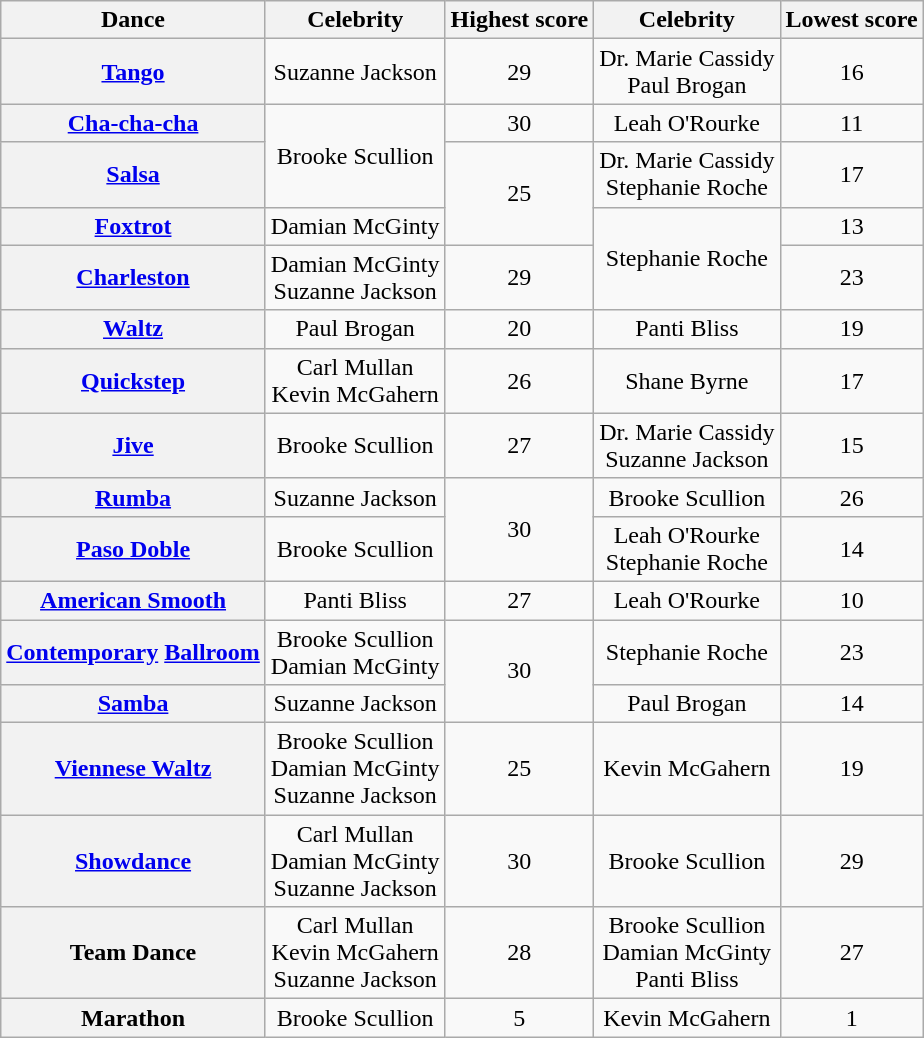<table class="wikitable sortable" style="text-align:center;">
<tr>
<th>Dance</th>
<th class="sortable">Celebrity</th>
<th>Highest score</th>
<th class="sortable">Celebrity</th>
<th>Lowest score</th>
</tr>
<tr>
<th><a href='#'>Tango</a></th>
<td>Suzanne Jackson</td>
<td>29</td>
<td>Dr. Marie Cassidy<br>Paul Brogan</td>
<td>16</td>
</tr>
<tr>
<th><a href='#'>Cha-cha-cha</a></th>
<td rowspan="2">Brooke Scullion</td>
<td>30</td>
<td>Leah O'Rourke</td>
<td>11</td>
</tr>
<tr>
<th><a href='#'>Salsa</a></th>
<td rowspan="2">25</td>
<td>Dr. Marie Cassidy<br>Stephanie Roche</td>
<td>17</td>
</tr>
<tr>
<th><a href='#'>Foxtrot</a></th>
<td>Damian McGinty</td>
<td rowspan="2">Stephanie Roche</td>
<td>13</td>
</tr>
<tr>
<th><a href='#'>Charleston</a></th>
<td>Damian McGinty<br>Suzanne Jackson</td>
<td>29</td>
<td>23</td>
</tr>
<tr>
<th><a href='#'>Waltz</a></th>
<td>Paul Brogan</td>
<td>20</td>
<td>Panti Bliss</td>
<td>19</td>
</tr>
<tr>
<th><a href='#'>Quickstep</a></th>
<td>Carl Mullan<br>Kevin McGahern</td>
<td>26</td>
<td>Shane Byrne</td>
<td>17</td>
</tr>
<tr>
<th><a href='#'>Jive</a></th>
<td>Brooke Scullion</td>
<td>27</td>
<td>Dr. Marie Cassidy<br>Suzanne Jackson</td>
<td>15</td>
</tr>
<tr>
<th><a href='#'>Rumba</a></th>
<td>Suzanne Jackson</td>
<td rowspan="2">30</td>
<td>Brooke Scullion</td>
<td>26</td>
</tr>
<tr>
<th><a href='#'>Paso Doble</a></th>
<td>Brooke Scullion</td>
<td>Leah O'Rourke<br>Stephanie Roche</td>
<td>14</td>
</tr>
<tr>
<th><a href='#'>American Smooth</a></th>
<td>Panti Bliss</td>
<td>27</td>
<td>Leah O'Rourke</td>
<td>10</td>
</tr>
<tr>
<th><a href='#'>Contemporary</a> <a href='#'>Ballroom</a></th>
<td>Brooke Scullion<br>Damian McGinty</td>
<td rowspan="2">30</td>
<td>Stephanie Roche</td>
<td>23</td>
</tr>
<tr>
<th><a href='#'>Samba</a></th>
<td>Suzanne Jackson</td>
<td>Paul Brogan</td>
<td>14</td>
</tr>
<tr>
<th><a href='#'>Viennese Waltz</a></th>
<td>Brooke Scullion<br>Damian McGinty<br>Suzanne Jackson</td>
<td>25</td>
<td>Kevin McGahern</td>
<td>19</td>
</tr>
<tr>
<th><a href='#'>Showdance</a></th>
<td>Carl Mullan<br>Damian McGinty<br>Suzanne Jackson</td>
<td>30</td>
<td>Brooke Scullion</td>
<td>29</td>
</tr>
<tr>
<th>Team Dance</th>
<td>Carl Mullan<br>Kevin McGahern<br>Suzanne Jackson</td>
<td>28</td>
<td>Brooke Scullion<br>Damian McGinty<br>Panti Bliss</td>
<td>27</td>
</tr>
<tr>
<th>Marathon</th>
<td>Brooke Scullion</td>
<td>5</td>
<td>Kevin McGahern</td>
<td>1</td>
</tr>
</table>
